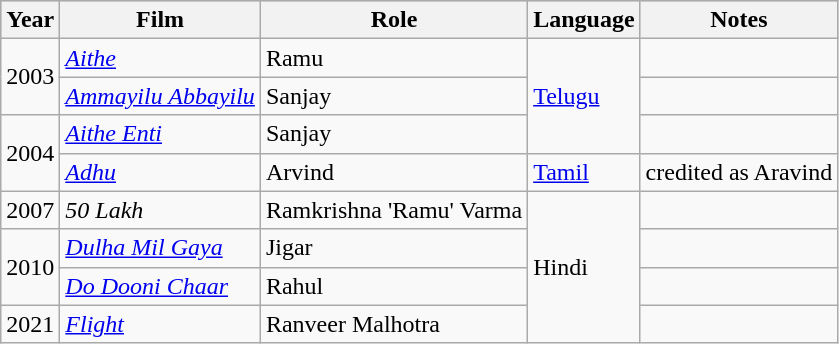<table class="wikitable">
<tr style="background:#ccc; text-align:center;">
<th>Year</th>
<th>Film</th>
<th>Role</th>
<th>Language</th>
<th>Notes</th>
</tr>
<tr>
<td rowspan="2">2003</td>
<td><em><a href='#'>Aithe</a></em></td>
<td>Ramu</td>
<td rowspan="3"><a href='#'>Telugu</a></td>
<td></td>
</tr>
<tr>
<td><em><a href='#'>Ammayilu Abbayilu</a></em></td>
<td>Sanjay</td>
<td></td>
</tr>
<tr>
<td rowspan="2">2004</td>
<td><em><a href='#'>Aithe Enti</a></em></td>
<td>Sanjay</td>
<td></td>
</tr>
<tr>
<td><em><a href='#'>Adhu</a></em></td>
<td>Arvind</td>
<td><a href='#'>Tamil</a></td>
<td>credited as Aravind</td>
</tr>
<tr>
<td>2007</td>
<td><em>50 Lakh</em></td>
<td>Ramkrishna 'Ramu' Varma</td>
<td rowspan="4">Hindi</td>
<td></td>
</tr>
<tr>
<td rowspan="2">2010</td>
<td><em><a href='#'>Dulha Mil Gaya</a></em></td>
<td>Jigar</td>
<td></td>
</tr>
<tr>
<td><em><a href='#'>Do Dooni Chaar</a></em></td>
<td>Rahul</td>
<td></td>
</tr>
<tr>
<td>2021</td>
<td><em><a href='#'>Flight</a></em></td>
<td>Ranveer Malhotra</td>
<td></td>
</tr>
</table>
